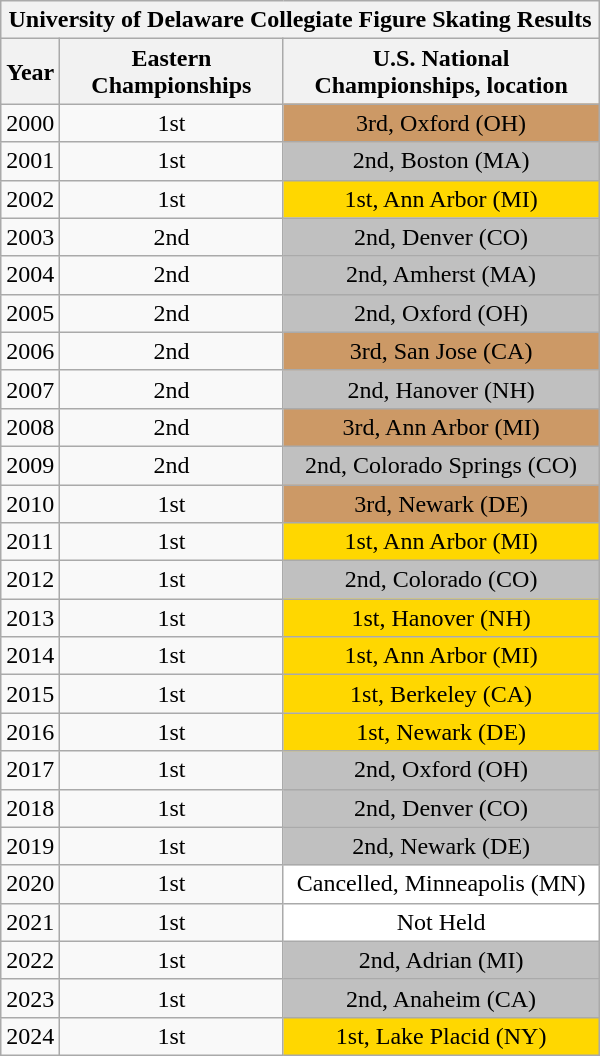<table class="wikitable" width="400">
<tr>
<th colspan="3" bgcolor="ff0000">University of Delaware Collegiate Figure Skating Results</th>
</tr>
<tr>
<th>Year</th>
<th>Eastern Championships</th>
<th>U.S. National Championships, location</th>
</tr>
<tr>
<td>2000</td>
<td align="center">1st</td>
<td align="center" bgcolor="cc9966">3rd, Oxford (OH)</td>
</tr>
<tr>
<td>2001</td>
<td align="center">1st</td>
<td align="center" bgcolor="silver">2nd, Boston (MA)</td>
</tr>
<tr>
<td>2002</td>
<td align="center">1st</td>
<td align="center" bgcolor="gold">1st, Ann Arbor (MI)</td>
</tr>
<tr>
<td>2003</td>
<td align="center">2nd</td>
<td align="center" bgcolor="silver">2nd, Denver (CO)</td>
</tr>
<tr>
<td>2004</td>
<td align="center">2nd</td>
<td align="center" bgcolor="silver">2nd, Amherst (MA)</td>
</tr>
<tr>
<td>2005</td>
<td align="center">2nd</td>
<td align="center" bgcolor="silver">2nd, Oxford (OH)</td>
</tr>
<tr>
<td>2006</td>
<td align="center">2nd</td>
<td align="center" bgcolor="cc9966">3rd, San Jose (CA)</td>
</tr>
<tr>
<td>2007</td>
<td align="center">2nd</td>
<td align="center" bgcolor="silver">2nd, Hanover (NH)</td>
</tr>
<tr>
<td>2008</td>
<td align="center">2nd</td>
<td align="center" bgcolor="cc9966">3rd, Ann Arbor (MI)</td>
</tr>
<tr>
<td>2009</td>
<td align="center">2nd</td>
<td align="center" bgcolor="silver">2nd, Colorado Springs (CO)</td>
</tr>
<tr>
<td>2010</td>
<td align="center">1st</td>
<td align="center" bgcolor="cc9966">3rd, Newark (DE)</td>
</tr>
<tr>
<td>2011</td>
<td align="center">1st</td>
<td align="center" bgcolor="gold">1st, Ann Arbor (MI)</td>
</tr>
<tr>
<td>2012</td>
<td align="center">1st</td>
<td align="center" bgcolor="silver">2nd, Colorado (CO)</td>
</tr>
<tr>
<td>2013</td>
<td align="center">1st</td>
<td align="center" bgcolor="gold">1st, Hanover (NH)</td>
</tr>
<tr>
<td>2014</td>
<td align="center">1st</td>
<td align="center" bgcolor="gold">1st, Ann Arbor (MI)</td>
</tr>
<tr>
<td>2015</td>
<td align="center">1st</td>
<td align="center" bgcolor="gold">1st, Berkeley (CA)</td>
</tr>
<tr>
<td>2016</td>
<td align="center">1st</td>
<td align="center" bgcolor="gold">1st, Newark (DE)</td>
</tr>
<tr>
<td>2017</td>
<td align="center">1st</td>
<td align="center"  bgcolor="silver">2nd, Oxford (OH)</td>
</tr>
<tr>
<td>2018</td>
<td align="center">1st</td>
<td align="center"  bgcolor="silver">2nd, Denver (CO)</td>
</tr>
<tr>
<td>2019</td>
<td align="center">1st</td>
<td align="center"  bgcolor="silver">2nd, Newark (DE)</td>
</tr>
<tr>
<td>2020</td>
<td align="center">1st</td>
<td align="center"  bgcolor="white">Cancelled, Minneapolis (MN)</td>
</tr>
<tr>
<td>2021</td>
<td align="center">1st</td>
<td align="center"  bgcolor="white">Not Held</td>
</tr>
<tr>
<td>2022</td>
<td align="center">1st</td>
<td align="center"  bgcolor="silver">2nd, Adrian (MI)</td>
</tr>
<tr>
<td>2023</td>
<td align="center">1st</td>
<td align="center"  bgcolor="silver">2nd, Anaheim (CA)</td>
</tr>
<tr>
<td>2024</td>
<td align="center">1st</td>
<td align="center"  bgcolor="gold">1st, Lake Placid (NY)</td>
</tr>
</table>
